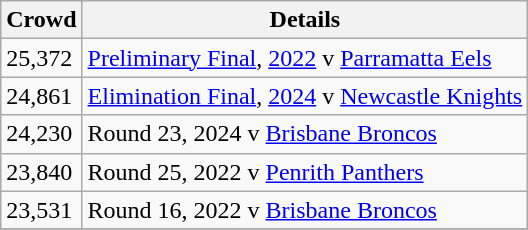<table class="wikitable">
<tr>
<th>Crowd</th>
<th>Details</th>
</tr>
<tr>
<td>25,372</td>
<td><a href='#'>Preliminary Final</a>, <a href='#'>2022</a> v <a href='#'>Parramatta Eels</a></td>
</tr>
<tr>
<td>24,861</td>
<td><a href='#'>Elimination Final</a>, <a href='#'>2024</a> v <a href='#'>Newcastle Knights</a></td>
</tr>
<tr>
<td>24,230</td>
<td>Round 23, 2024 v <a href='#'>Brisbane Broncos</a></td>
</tr>
<tr>
<td>23,840</td>
<td>Round 25, 2022 v <a href='#'>Penrith Panthers</a></td>
</tr>
<tr>
<td>23,531</td>
<td>Round 16, 2022 v <a href='#'>Brisbane Broncos</a></td>
</tr>
<tr>
</tr>
</table>
